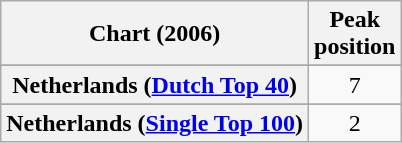<table class="wikitable sortable plainrowheaders">
<tr>
<th scope="col">Chart (2006)</th>
<th scope="col">Peak<br>position</th>
</tr>
<tr>
</tr>
<tr>
</tr>
<tr>
<th scope="row">Netherlands (<a href='#'>Dutch Top 40</a>)<br><em></em></th>
<td align="center">7</td>
</tr>
<tr>
</tr>
<tr>
<th scope="row">Netherlands (<a href='#'>Single Top 100</a>)<br><em></em></th>
<td align="center">2</td>
</tr>
</table>
